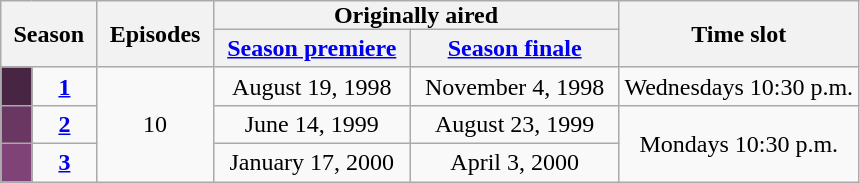<table class="wikitable plainrowheaders"  style="text-align:center;">
<tr>
<th scope="col" style="padding:0 8px;" colspan="2" rowspan="2">Season</th>
<th scope="col" style="padding:0 8px;" rowspan="2">Episodes</th>
<th scope="col" style="padding:0 80px;" colspan="2">Originally aired</th>
<th scope="col" style="padding:0 8px;" rowspan="2">Time slot</th>
</tr>
<tr>
<th scope="col"><a href='#'>Season premiere</a></th>
<th scope="col"><a href='#'>Season finale</a></th>
</tr>
<tr>
<td scope="row" style="background:#482543;"></td>
<td><strong><a href='#'>1</a></strong></td>
<td rowspan="3">10</td>
<td>August 19, 1998</td>
<td>November 4, 1998</td>
<td>Wednesdays 10:30 p.m.</td>
</tr>
<tr>
<td scope="row" style="background:#6a3763;"></td>
<td><strong><a href='#'>2</a></strong></td>
<td>June 14, 1999</td>
<td>August 23, 1999</td>
<td rowspan="2">Mondays 10:30 p.m.</td>
</tr>
<tr>
<td scope="row" style="background:#804377;"></td>
<td><strong><a href='#'>3</a></strong></td>
<td>January 17, 2000</td>
<td>April 3, 2000</td>
</tr>
</table>
